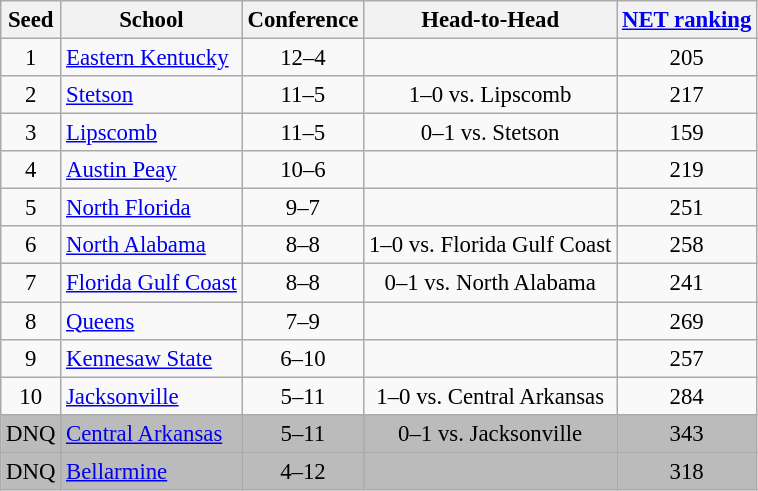<table class="wikitable sortable" style="font-size:95%; text-align:center">
<tr>
<th>Seed</th>
<th>School</th>
<th>Conference</th>
<th>Head-to-Head</th>
<th><a href='#'>NET ranking</a></th>
</tr>
<tr>
<td>1</td>
<td align="left"><a href='#'>Eastern Kentucky</a></td>
<td>12–4</td>
<td></td>
<td>205</td>
</tr>
<tr>
<td>2</td>
<td align="left"><a href='#'>Stetson</a></td>
<td>11–5</td>
<td>1–0 vs. Lipscomb</td>
<td>217</td>
</tr>
<tr>
<td>3</td>
<td align="left"><a href='#'>Lipscomb</a></td>
<td>11–5</td>
<td>0–1 vs. Stetson</td>
<td>159</td>
</tr>
<tr>
<td>4</td>
<td align="left"><a href='#'>Austin Peay</a></td>
<td>10–6</td>
<td></td>
<td>219</td>
</tr>
<tr>
<td>5</td>
<td align="left"><a href='#'>North Florida</a></td>
<td>9–7</td>
<td></td>
<td>251</td>
</tr>
<tr>
<td>6</td>
<td align="left"><a href='#'>North Alabama</a></td>
<td>8–8</td>
<td>1–0 vs. Florida Gulf Coast</td>
<td>258</td>
</tr>
<tr>
<td>7</td>
<td align="left"><a href='#'>Florida Gulf Coast</a></td>
<td>8–8</td>
<td>0–1 vs. North Alabama</td>
<td>241</td>
</tr>
<tr>
<td>8</td>
<td align="left"><a href='#'>Queens</a></td>
<td>7–9</td>
<td></td>
<td>269</td>
</tr>
<tr>
<td>9</td>
<td align="left"><a href='#'>Kennesaw State</a></td>
<td>6–10</td>
<td></td>
<td>257</td>
</tr>
<tr>
<td>10</td>
<td align="left"><a href='#'>Jacksonville</a></td>
<td>5–11</td>
<td>1–0 vs. Central Arkansas</td>
<td>284</td>
</tr>
<tr bgcolor="#bbbbbb">
<td>DNQ</td>
<td align="left"><a href='#'>Central Arkansas</a></td>
<td>5–11</td>
<td>0–1 vs. Jacksonville</td>
<td>343</td>
</tr>
<tr bgcolor="#bbbbbb">
<td>DNQ</td>
<td align="left"><a href='#'>Bellarmine</a></td>
<td>4–12</td>
<td></td>
<td>318</td>
</tr>
</table>
